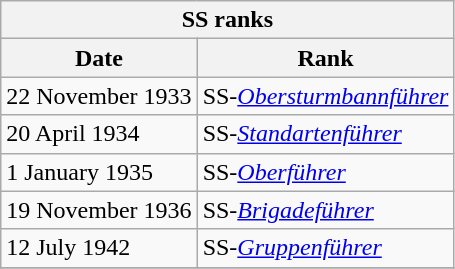<table class="wikitable float-right">
<tr>
<th colspan="2">SS ranks</th>
</tr>
<tr>
<th>Date</th>
<th>Rank</th>
</tr>
<tr>
<td>22 November 1933</td>
<td>SS-<em><a href='#'>Obersturmbannführer</a></em></td>
</tr>
<tr>
<td>20 April 1934</td>
<td>SS-<em><a href='#'>Standartenführer</a></em></td>
</tr>
<tr>
<td>1 January 1935</td>
<td>SS-<em><a href='#'>Oberführer</a></em></td>
</tr>
<tr>
<td>19 November 1936</td>
<td>SS-<em><a href='#'>Brigadeführer</a></em></td>
</tr>
<tr>
<td>12 July 1942</td>
<td>SS-<em><a href='#'>Gruppenführer</a></em></td>
</tr>
<tr>
</tr>
</table>
